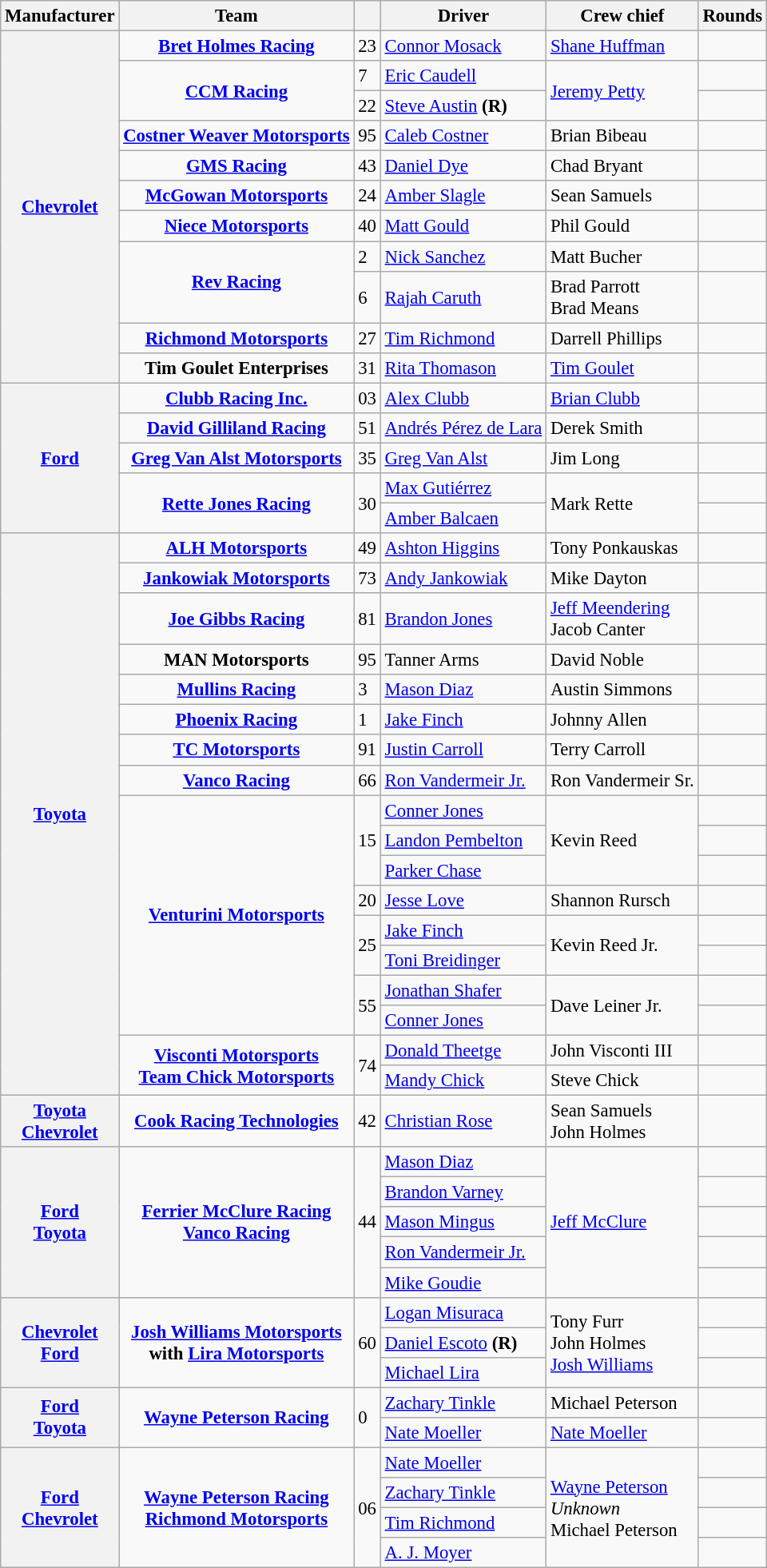<table class="wikitable" style="font-size: 95%;">
<tr>
<th>Manufacturer</th>
<th>Team</th>
<th></th>
<th>Driver</th>
<th>Crew chief</th>
<th>Rounds</th>
</tr>
<tr>
<th rowspan=11><a href='#'>Chevrolet</a></th>
<td style="text-align:center;"><strong><a href='#'>Bret Holmes Racing</a></strong></td>
<td>23</td>
<td><a href='#'>Connor Mosack</a></td>
<td><a href='#'>Shane Huffman</a></td>
<td></td>
</tr>
<tr>
<td rowspan=2 style="text-align:center;"><strong><a href='#'>CCM Racing</a></strong></td>
<td>7</td>
<td><a href='#'>Eric Caudell</a></td>
<td rowspan=2><a href='#'>Jeremy Petty</a></td>
<td></td>
</tr>
<tr>
<td>22</td>
<td><a href='#'>Steve Austin</a> <strong>(R)</strong></td>
<td></td>
</tr>
<tr>
<td style="text-align:center;"><strong><a href='#'>Costner Weaver Motorsports</a></strong></td>
<td>95</td>
<td><a href='#'>Caleb Costner</a></td>
<td>Brian Bibeau</td>
<td></td>
</tr>
<tr>
<td style="text-align:center;"><strong><a href='#'>GMS Racing</a></strong></td>
<td>43</td>
<td><a href='#'>Daniel Dye</a></td>
<td>Chad Bryant</td>
<td></td>
</tr>
<tr>
<td style="text-align:center;"><strong><a href='#'>McGowan Motorsports</a></strong></td>
<td>24</td>
<td><a href='#'>Amber Slagle</a></td>
<td>Sean Samuels</td>
<td></td>
</tr>
<tr>
<td style="text-align:center;"><strong><a href='#'>Niece Motorsports</a></strong></td>
<td>40</td>
<td><a href='#'>Matt Gould</a></td>
<td>Phil Gould</td>
<td></td>
</tr>
<tr>
<td rowspan=2 style="text-align:center;"><strong><a href='#'>Rev Racing</a></strong></td>
<td>2</td>
<td><a href='#'>Nick Sanchez</a></td>
<td>Matt Bucher</td>
<td></td>
</tr>
<tr>
<td>6</td>
<td><a href='#'>Rajah Caruth</a></td>
<td>Brad Parrott <small></small> <br>Brad Means <small></small></td>
<td></td>
</tr>
<tr>
<td style="text-align:center;"><strong><a href='#'>Richmond Motorsports</a></strong></td>
<td>27</td>
<td><a href='#'>Tim Richmond</a></td>
<td>Darrell Phillips</td>
<td></td>
</tr>
<tr>
<td style="text-align:center;"><strong>Tim Goulet Enterprises</strong></td>
<td>31</td>
<td><a href='#'>Rita Thomason</a></td>
<td><a href='#'>Tim Goulet</a></td>
<td></td>
</tr>
<tr>
<th rowspan=5><a href='#'>Ford</a></th>
<td style="text-align:center;"><strong><a href='#'>Clubb Racing Inc.</a></strong></td>
<td>03</td>
<td><a href='#'>Alex Clubb</a></td>
<td><a href='#'>Brian Clubb</a></td>
<td></td>
</tr>
<tr>
<td style="text-align:center;"><strong><a href='#'>David Gilliland Racing</a></strong></td>
<td>51</td>
<td><a href='#'>Andrés Pérez de Lara</a></td>
<td>Derek Smith</td>
<td></td>
</tr>
<tr>
<td style="text-align:center;"><strong><a href='#'>Greg Van Alst Motorsports</a></strong></td>
<td>35</td>
<td><a href='#'>Greg Van Alst</a></td>
<td>Jim Long</td>
<td></td>
</tr>
<tr>
<td rowspan=2 style="text-align:center;"><strong><a href='#'>Rette Jones Racing</a></strong></td>
<td rowspan=2>30</td>
<td><a href='#'>Max Gutiérrez</a></td>
<td rowspan=2>Mark Rette</td>
<td></td>
</tr>
<tr>
<td><a href='#'>Amber Balcaen</a></td>
<td></td>
</tr>
<tr>
<th rowspan=18><a href='#'>Toyota</a></th>
<td style="text-align:center;"><strong><a href='#'>ALH Motorsports</a></strong></td>
<td>49</td>
<td><a href='#'>Ashton Higgins</a></td>
<td>Tony Ponkauskas</td>
<td></td>
</tr>
<tr>
<td style="text-align:center;"><strong><a href='#'>Jankowiak Motorsports</a></strong></td>
<td>73</td>
<td><a href='#'>Andy Jankowiak</a></td>
<td>Mike Dayton</td>
<td></td>
</tr>
<tr>
<td style="text-align:center;"><strong><a href='#'>Joe Gibbs Racing</a></strong></td>
<td>81</td>
<td><a href='#'>Brandon Jones</a></td>
<td><a href='#'>Jeff Meendering</a> <small></small> <br>Jacob Canter <small></small></td>
<td></td>
</tr>
<tr>
<td style="text-align:center;"><strong>MAN Motorsports</strong></td>
<td>95</td>
<td>Tanner Arms</td>
<td>David Noble</td>
<td></td>
</tr>
<tr>
<td style="text-align:center;"><strong><a href='#'>Mullins Racing</a></strong></td>
<td>3</td>
<td><a href='#'>Mason Diaz</a></td>
<td>Austin Simmons</td>
<td></td>
</tr>
<tr>
<td style="text-align:center;"><strong><a href='#'>Phoenix Racing</a></strong></td>
<td>1</td>
<td><a href='#'>Jake Finch</a></td>
<td>Johnny Allen</td>
<td></td>
</tr>
<tr>
<td style="text-align:center;"><strong><a href='#'>TC Motorsports</a></strong></td>
<td>91</td>
<td><a href='#'>Justin Carroll</a></td>
<td>Terry Carroll</td>
<td></td>
</tr>
<tr>
<td style="text-align:center;"><strong><a href='#'>Vanco Racing</a></strong></td>
<td>66</td>
<td><a href='#'>Ron Vandermeir Jr.</a></td>
<td>Ron Vandermeir Sr.</td>
<td></td>
</tr>
<tr>
<td rowspan=8 style="text-align:center;"><strong><a href='#'>Venturini Motorsports</a></strong></td>
<td rowspan=3>15</td>
<td><a href='#'>Conner Jones</a></td>
<td rowspan=3>Kevin Reed</td>
<td></td>
</tr>
<tr>
<td><a href='#'>Landon Pembelton</a></td>
<td></td>
</tr>
<tr>
<td><a href='#'>Parker Chase</a></td>
<td></td>
</tr>
<tr>
<td>20</td>
<td><a href='#'>Jesse Love</a></td>
<td>Shannon Rursch</td>
<td></td>
</tr>
<tr>
<td rowspan=2>25</td>
<td><a href='#'>Jake Finch</a></td>
<td rowspan=2>Kevin Reed Jr.</td>
<td></td>
</tr>
<tr>
<td><a href='#'>Toni Breidinger</a></td>
<td></td>
</tr>
<tr>
<td rowspan=2>55</td>
<td><a href='#'>Jonathan Shafer</a></td>
<td rowspan=2>Dave Leiner Jr.</td>
<td></td>
</tr>
<tr>
<td><a href='#'>Conner Jones</a></td>
<td></td>
</tr>
<tr>
<td rowspan=2 style="text-align:center;"><strong><a href='#'>Visconti Motorsports</a></strong> <small></small> <br> <strong><a href='#'>Team Chick Motorsports</a></strong> <small></small></td>
<td rowspan=2>74</td>
<td><a href='#'>Donald Theetge</a></td>
<td>John Visconti III</td>
<td></td>
</tr>
<tr>
<td><a href='#'>Mandy Chick</a></td>
<td>Steve Chick</td>
<td></td>
</tr>
<tr>
<th><a href='#'>Toyota</a> <small></small> <br> <a href='#'>Chevrolet</a> <small></small></th>
<td style="text-align:center;"><strong><a href='#'>Cook Racing Technologies</a></strong></td>
<td>42</td>
<td><a href='#'>Christian Rose</a></td>
<td>Sean Samuels <small></small> <br>John Holmes <small></small></td>
<td></td>
</tr>
<tr>
<th rowspan=5><a href='#'>Ford</a> <small></small> <br> <a href='#'>Toyota</a> <small></small></th>
<td rowspan=5 style="text-align:center;"><strong><a href='#'>Ferrier McClure Racing</a></strong> <small></small> <br> <strong><a href='#'>Vanco Racing</a></strong> <small></small></td>
<td rowspan=5>44</td>
<td><a href='#'>Mason Diaz</a></td>
<td rowspan=5><a href='#'>Jeff McClure</a></td>
<td></td>
</tr>
<tr>
<td><a href='#'>Brandon Varney</a></td>
<td></td>
</tr>
<tr>
<td><a href='#'>Mason Mingus</a></td>
<td></td>
</tr>
<tr>
<td><a href='#'>Ron Vandermeir Jr.</a></td>
<td></td>
</tr>
<tr>
<td><a href='#'>Mike Goudie</a></td>
<td></td>
</tr>
<tr>
<th rowspan=3><a href='#'>Chevrolet</a> <small></small> <br> <a href='#'>Ford</a> <small></small></th>
<td rowspan=3 style="text-align:center;"><strong><a href='#'>Josh Williams Motorsports</a></strong> <br> <strong>with <a href='#'>Lira Motorsports</a></strong></td>
<td rowspan=3>60</td>
<td><a href='#'>Logan Misuraca</a></td>
<td rowspan=3>Tony Furr <small></small> <br>John Holmes <small></small><br><a href='#'>Josh Williams</a> <small></small></td>
<td></td>
</tr>
<tr>
<td><a href='#'>Daniel Escoto</a> <strong>(R)</strong></td>
<td></td>
</tr>
<tr>
<td><a href='#'>Michael Lira</a></td>
<td></td>
</tr>
<tr>
<th rowspan=2><a href='#'>Ford</a> <small></small> <br> <a href='#'>Toyota</a> <small></small></th>
<td rowspan=2 style="text-align:center;"><strong><a href='#'>Wayne Peterson Racing</a></strong></td>
<td rowspan=2>0</td>
<td><a href='#'>Zachary Tinkle</a></td>
<td>Michael Peterson</td>
<td></td>
</tr>
<tr>
<td><a href='#'>Nate Moeller</a></td>
<td><a href='#'>Nate Moeller</a></td>
<td></td>
</tr>
<tr>
<th rowspan=4><a href='#'>Ford</a> <small></small> <br> <a href='#'>Chevrolet</a> <small></small></th>
<td rowspan=4 style="text-align:center;"><strong><a href='#'>Wayne Peterson Racing</a></strong> <small></small> <br> <strong><a href='#'>Richmond Motorsports</a></strong> <small></small></td>
<td rowspan=4>06</td>
<td><a href='#'>Nate Moeller</a></td>
<td rowspan=4><a href='#'>Wayne Peterson</a> <small></small><br><em>Unknown</em> <small></small> <br>Michael Peterson <small></small></td>
<td></td>
</tr>
<tr>
<td><a href='#'>Zachary Tinkle</a></td>
<td></td>
</tr>
<tr>
<td><a href='#'>Tim Richmond</a></td>
<td></td>
</tr>
<tr>
<td><a href='#'>A. J. Moyer</a></td>
<td></td>
</tr>
</table>
